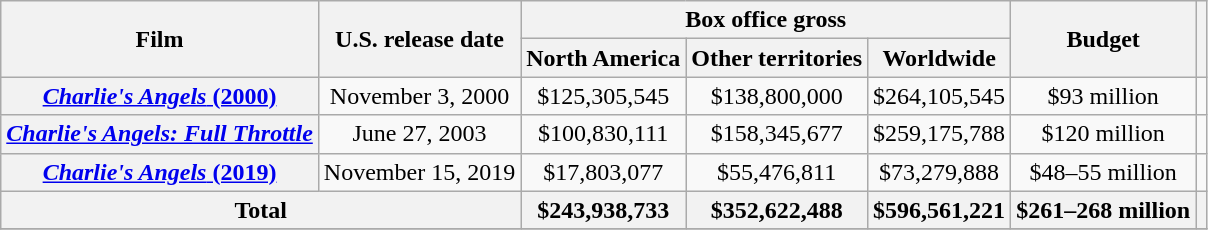<table class="wikitable plainrowheaders" style="text-align:center;">
<tr>
<th rowspan="2">Film</th>
<th rowspan="2">U.S. release date</th>
<th colspan="3">Box office gross</th>
<th rowspan="2">Budget</th>
<th rowspan="2"></th>
</tr>
<tr>
<th>North America</th>
<th>Other territories</th>
<th>Worldwide</th>
</tr>
<tr>
<th scope="row"><a href='#'><em>Charlie's Angels</em> (2000)</a></th>
<td>November 3, 2000</td>
<td>$125,305,545</td>
<td>$138,800,000</td>
<td>$264,105,545</td>
<td>$93 million</td>
<td></td>
</tr>
<tr>
<th scope="row"><em><a href='#'>Charlie's Angels: Full Throttle</a></em></th>
<td>June 27, 2003</td>
<td>$100,830,111</td>
<td>$158,345,677</td>
<td>$259,175,788</td>
<td>$120 million</td>
<td></td>
</tr>
<tr>
<th scope="row"><a href='#'><em>Charlie's Angels</em> (2019)</a></th>
<td>November 15, 2019</td>
<td>$17,803,077</td>
<td>$55,476,811</td>
<td>$73,279,888</td>
<td>$48–55 million</td>
<td></td>
</tr>
<tr>
<th colspan="2">Total</th>
<th>$243,938,733</th>
<th>$352,622,488</th>
<th>$596,561,221</th>
<th>$261–268 million</th>
<th></th>
</tr>
<tr>
</tr>
</table>
